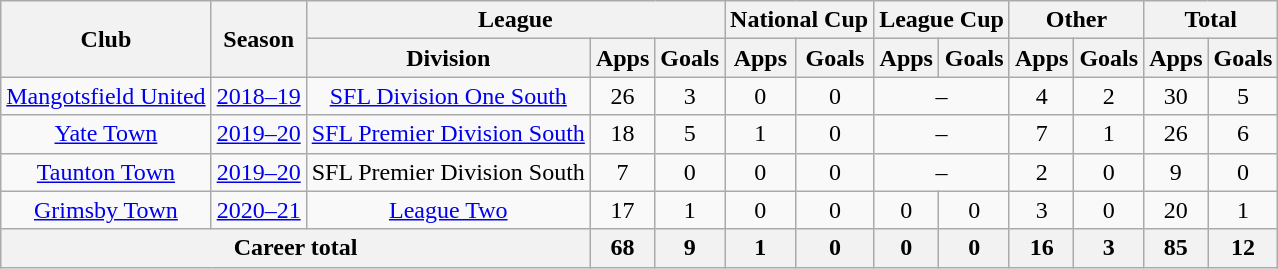<table class="wikitable" style="text-align: center">
<tr>
<th rowspan="2">Club</th>
<th rowspan="2">Season</th>
<th colspan="3">League</th>
<th colspan="2">National Cup</th>
<th colspan="2">League Cup</th>
<th colspan="2">Other</th>
<th colspan="2">Total</th>
</tr>
<tr>
<th>Division</th>
<th>Apps</th>
<th>Goals</th>
<th>Apps</th>
<th>Goals</th>
<th>Apps</th>
<th>Goals</th>
<th>Apps</th>
<th>Goals</th>
<th>Apps</th>
<th>Goals</th>
</tr>
<tr>
<td><a href='#'>Mangotsfield United</a></td>
<td><a href='#'>2018–19</a></td>
<td><a href='#'>SFL Division One South</a></td>
<td>26</td>
<td>3</td>
<td>0</td>
<td>0</td>
<td colspan="2">–</td>
<td>4</td>
<td>2</td>
<td>30</td>
<td>5</td>
</tr>
<tr>
<td><a href='#'>Yate Town</a></td>
<td><a href='#'>2019–20</a></td>
<td><a href='#'>SFL Premier Division South</a></td>
<td>18</td>
<td>5</td>
<td>1</td>
<td>0</td>
<td colspan="2">–</td>
<td>7</td>
<td>1</td>
<td>26</td>
<td>6</td>
</tr>
<tr>
<td><a href='#'>Taunton Town</a></td>
<td><a href='#'>2019–20</a></td>
<td>SFL Premier Division South</td>
<td>7</td>
<td>0</td>
<td>0</td>
<td>0</td>
<td colspan="2">–</td>
<td>2</td>
<td>0</td>
<td>9</td>
<td>0</td>
</tr>
<tr>
<td><a href='#'>Grimsby Town</a></td>
<td><a href='#'>2020–21</a></td>
<td><a href='#'>League Two</a></td>
<td>17</td>
<td>1</td>
<td>0</td>
<td>0</td>
<td>0</td>
<td>0</td>
<td>3</td>
<td>0</td>
<td>20</td>
<td>1</td>
</tr>
<tr>
<th colspan="3">Career total</th>
<th>68</th>
<th>9</th>
<th>1</th>
<th>0</th>
<th>0</th>
<th>0</th>
<th>16</th>
<th>3</th>
<th>85</th>
<th>12</th>
</tr>
</table>
